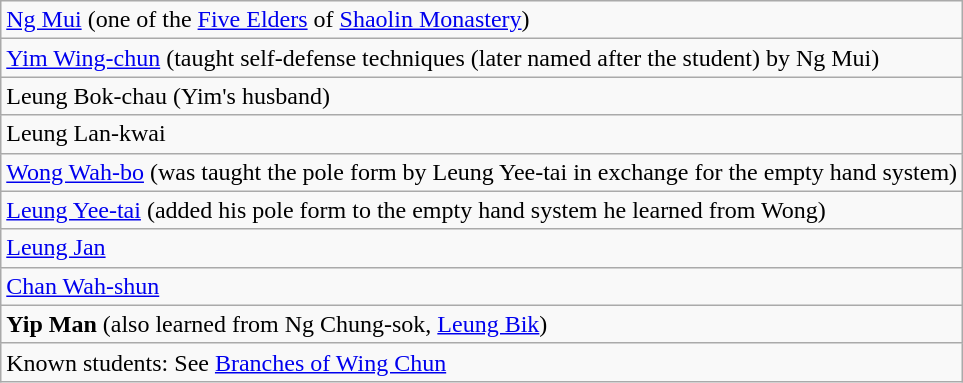<table border class="wikitable">
<tr>
<td><a href='#'>Ng Mui</a> (one of the <a href='#'>Five Elders</a> of <a href='#'>Shaolin Monastery</a>)</td>
</tr>
<tr>
<td><a href='#'>Yim Wing-chun</a> (taught self-defense techniques (later named after the student) by Ng Mui)</td>
</tr>
<tr>
<td>Leung Bok-chau (Yim's husband)</td>
</tr>
<tr>
<td>Leung Lan-kwai</td>
</tr>
<tr>
<td><a href='#'>Wong Wah-bo</a> (was taught the pole form by Leung Yee-tai in exchange for the empty hand system)</td>
</tr>
<tr>
<td><a href='#'>Leung Yee-tai</a> (added his pole form to the empty hand system he learned from Wong)</td>
</tr>
<tr>
<td><a href='#'>Leung Jan</a></td>
</tr>
<tr>
<td><a href='#'>Chan Wah-shun</a></td>
</tr>
<tr>
<td><strong>Yip Man</strong> (also learned from Ng Chung-sok, <a href='#'>Leung Bik</a>)</td>
</tr>
<tr>
<td>Known students: See <a href='#'>Branches of Wing Chun</a></td>
</tr>
</table>
